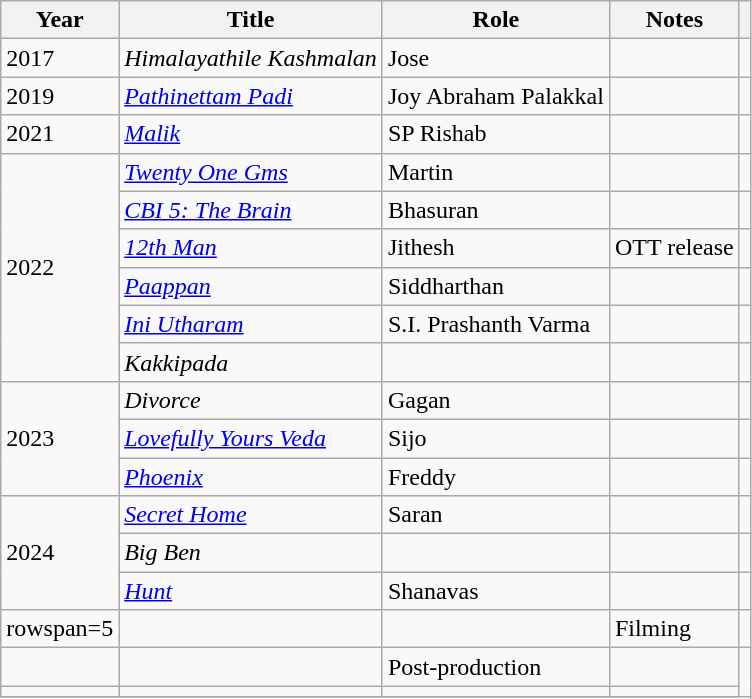<table class="wikitable sortable">
<tr>
<th>Year</th>
<th>Title</th>
<th>Role</th>
<th class="unsortable">Notes</th>
<th></th>
</tr>
<tr>
<td>2017</td>
<td><em>Himalayathile Kashmalan</em></td>
<td>Jose</td>
<td></td>
<td></td>
</tr>
<tr>
<td>2019</td>
<td><em><a href='#'>Pathinettam Padi</a></em></td>
<td>Joy Abraham Palakkal</td>
<td></td>
<td></td>
</tr>
<tr>
<td>2021</td>
<td><em><a href='#'>Malik</a></em></td>
<td>SP Rishab</td>
<td></td>
<td></td>
</tr>
<tr>
<td rowspan=6>2022</td>
<td><em><a href='#'>Twenty One Gms</a></em></td>
<td>Martin</td>
<td></td>
<td></td>
</tr>
<tr>
<td><em><a href='#'>CBI 5: The Brain</a></em></td>
<td>Bhasuran</td>
<td></td>
<td></td>
</tr>
<tr>
<td><em><a href='#'>12th Man</a></em></td>
<td>Jithesh</td>
<td>OTT release</td>
<td></td>
</tr>
<tr>
<td><em><a href='#'>Paappan</a></em></td>
<td>Siddharthan</td>
<td></td>
<td></td>
</tr>
<tr>
<td><em><a href='#'>Ini Utharam</a></em></td>
<td>S.I. Prashanth Varma</td>
<td></td>
<td></td>
</tr>
<tr>
<td><em>Kakkipada</em></td>
<td></td>
<td></td>
<td></td>
</tr>
<tr>
<td rowspan=3>2023</td>
<td><em>Divorce</em></td>
<td>Gagan</td>
<td></td>
<td></td>
</tr>
<tr>
<td><em><a href='#'>Lovefully Yours Veda</a></em></td>
<td>Sijo</td>
<td></td>
<td></td>
</tr>
<tr>
<td><em><a href='#'>Phoenix</a></em></td>
<td>Freddy</td>
<td></td>
<td></td>
</tr>
<tr>
<td rowspan=3>2024</td>
<td><em><a href='#'>Secret Home</a></em></td>
<td>Saran</td>
<td></td>
<td></td>
</tr>
<tr>
<td><em>Big Ben</em></td>
<td></td>
<td></td>
<td></td>
</tr>
<tr>
<td><em><a href='#'>Hunt</a></em></td>
<td>Shanavas</td>
<td></td>
<td></td>
</tr>
<tr>
<td>rowspan=5 </td>
<td></td>
<td></td>
<td>Filming</td>
<td></td>
</tr>
<tr>
<td></td>
<td></td>
<td>Post-production</td>
<td></td>
</tr>
<tr>
<td></td>
<td></td>
<td></td>
<td></td>
</tr>
<tr>
</tr>
</table>
